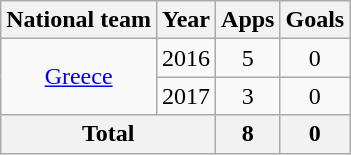<table class="wikitable" style="text-align:center">
<tr>
<th>National team</th>
<th>Year</th>
<th>Apps</th>
<th>Goals</th>
</tr>
<tr>
<td rowspan="2"><a href='#'>Greece</a></td>
<td>2016</td>
<td>5</td>
<td>0</td>
</tr>
<tr>
<td>2017</td>
<td>3</td>
<td>0</td>
</tr>
<tr>
<th colspan="2">Total</th>
<th>8</th>
<th>0</th>
</tr>
</table>
